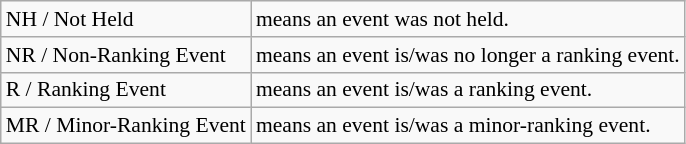<table class="wikitable" style="font-size:90%">
<tr>
<td style="text-align:centr; colour:#555555;" colspan="4">NH / Not Held</td>
<td>means an event was not held.</td>
</tr>
<tr>
<td style="text-align:centr; colour:#555555;" colspan="4">NR / Non-Ranking Event</td>
<td>means an event is/was no longer a ranking event.</td>
</tr>
<tr>
<td style="text-align:centr; colour:#555555;" colspan="4">R / Ranking Event</td>
<td>means an event is/was a ranking event.</td>
</tr>
<tr>
<td style="text-align:centr; colour:#555555;" colspan="4">MR / Minor-Ranking Event</td>
<td>means an event is/was a minor-ranking event.</td>
</tr>
</table>
